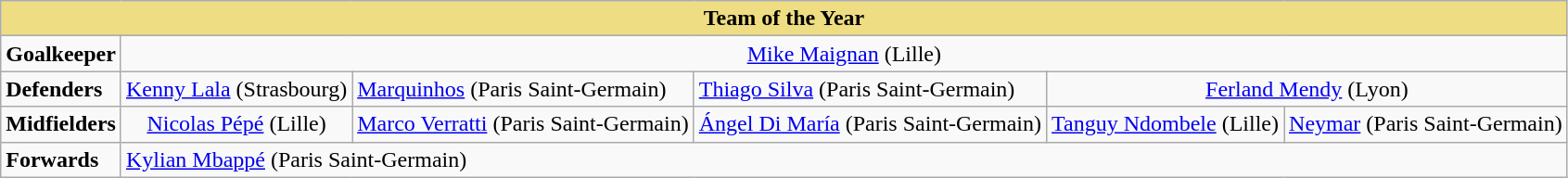<table class="wikitable">
<tr>
<th colspan="7" style="background-color: #eedd82">Team of the Year</th>
</tr>
<tr>
<td><strong>Goalkeeper</strong></td>
<td colspan="6" align="center"> <a href='#'>Mike Maignan</a> (Lille)</td>
</tr>
<tr>
<td><strong>Defenders</strong></td>
<td> <a href='#'>Kenny Lala</a> (Strasbourg)</td>
<td> <a href='#'>Marquinhos</a> (Paris Saint-Germain)</td>
<td> <a href='#'>Thiago Silva</a> (Paris Saint-Germain)</td>
<td colspan="3" align="center"> <a href='#'>Ferland Mendy</a> (Lyon)</td>
</tr>
<tr>
<td><strong>Midfielders</strong></td>
<td align="center"> <a href='#'>Nicolas Pépé</a> (Lille)</td>
<td align="center"> <a href='#'>Marco Verratti</a> (Paris Saint-Germain)</td>
<td colspan="2"> <a href='#'>Ángel Di María</a> (Paris Saint-Germain)</td>
<td> <a href='#'>Tanguy Ndombele</a> (Lille)</td>
<td> <a href='#'>Neymar</a> (Paris Saint-Germain)</td>
</tr>
<tr>
<td><strong>Forwards</strong></td>
<td colspan="11"> <a href='#'>Kylian Mbappé</a> (Paris Saint-Germain)</td>
</tr>
</table>
